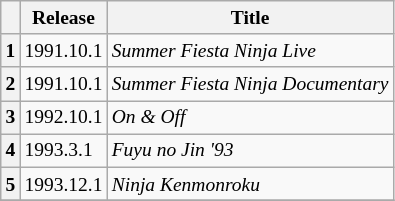<table class="wikitable" style="font-size:small;">
<tr>
<th></th>
<th>Release</th>
<th>Title</th>
</tr>
<tr>
<th>1</th>
<td>1991.10.1</td>
<td><em>Summer Fiesta Ninja Live</em></td>
</tr>
<tr>
<th>2</th>
<td>1991.10.1</td>
<td><em>Summer Fiesta Ninja Documentary</em></td>
</tr>
<tr>
<th>3</th>
<td>1992.10.1</td>
<td><em>On & Off</em></td>
</tr>
<tr>
<th>4</th>
<td>1993.3.1</td>
<td><em>Fuyu no Jin '93</em></td>
</tr>
<tr>
<th>5</th>
<td>1993.12.1<br></td>
<td><em>Ninja Kenmonroku</em></td>
</tr>
<tr>
</tr>
</table>
